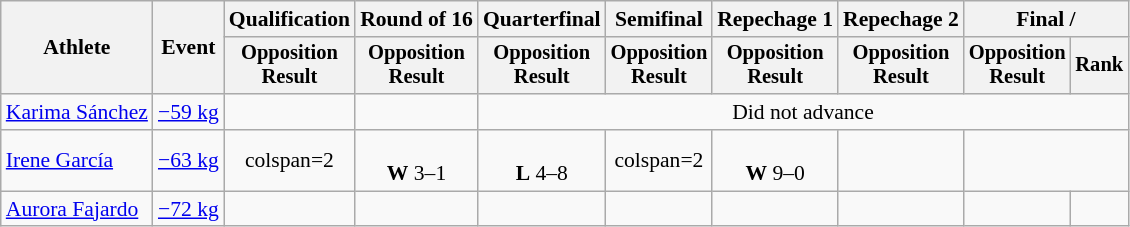<table class="wikitable" style="font-size:90%">
<tr>
<th rowspan="2">Athlete</th>
<th rowspan="2">Event</th>
<th>Qualification</th>
<th>Round of 16</th>
<th>Quarterfinal</th>
<th>Semifinal</th>
<th>Repechage 1</th>
<th>Repechage 2</th>
<th colspan=2>Final / </th>
</tr>
<tr style="font-size: 95%">
<th>Opposition<br>Result</th>
<th>Opposition<br>Result</th>
<th>Opposition<br>Result</th>
<th>Opposition<br>Result</th>
<th>Opposition<br>Result</th>
<th>Opposition<br>Result</th>
<th>Opposition<br>Result</th>
<th>Rank</th>
</tr>
<tr align=center>
<td align=left><a href='#'>Karima Sánchez</a></td>
<td align=left><a href='#'>−59 kg</a></td>
<td></td>
<td></td>
<td colspan=6>Did not advance</td>
</tr>
<tr align=center>
<td align=left><a href='#'>Irene García</a></td>
<td align=left><a href='#'>−63 kg</a></td>
<td>colspan=2 </td>
<td><br><strong>W</strong> 3–1</td>
<td><br><strong>L</strong> 4–8</td>
<td>colspan=2 </td>
<td><br><strong>W</strong> 9–0</td>
<td></td>
</tr>
<tr align=center>
<td align=left><a href='#'>Aurora Fajardo</a></td>
<td align=left><a href='#'>−72 kg</a></td>
<td></td>
<td></td>
<td></td>
<td></td>
<td></td>
<td></td>
<td></td>
<td></td>
</tr>
</table>
